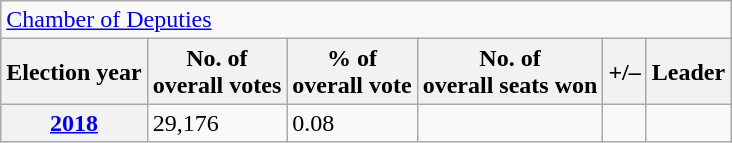<table class=wikitable>
<tr>
<td colspan=6><a href='#'>Chamber of Deputies</a></td>
</tr>
<tr>
<th>Election year</th>
<th>No. of<br>overall votes</th>
<th>% of<br>overall vote</th>
<th>No. of<br>overall seats won</th>
<th>+/–</th>
<th>Leader</th>
</tr>
<tr>
<th><a href='#'>2018</a></th>
<td>29,176</td>
<td>0.08</td>
<td></td>
<td></td>
<td></td>
</tr>
</table>
